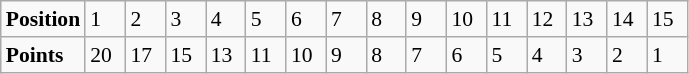<table class="wikitable" style="font-size: 90%;">
<tr>
<td><strong>Position</strong></td>
<td width=20>1</td>
<td width=20>2</td>
<td width=20>3</td>
<td width=20>4</td>
<td width=20>5</td>
<td width=20>6</td>
<td width=20>7</td>
<td width=20>8</td>
<td width=20>9</td>
<td width=20>10</td>
<td width=20>11</td>
<td width=20>12</td>
<td width=20>13</td>
<td width=20>14</td>
<td width=20>15</td>
</tr>
<tr>
<td><strong>Points</strong></td>
<td>20</td>
<td>17</td>
<td>15</td>
<td>13</td>
<td>11</td>
<td>10</td>
<td>9</td>
<td>8</td>
<td>7</td>
<td>6</td>
<td>5</td>
<td>4</td>
<td>3</td>
<td>2</td>
<td>1</td>
</tr>
</table>
